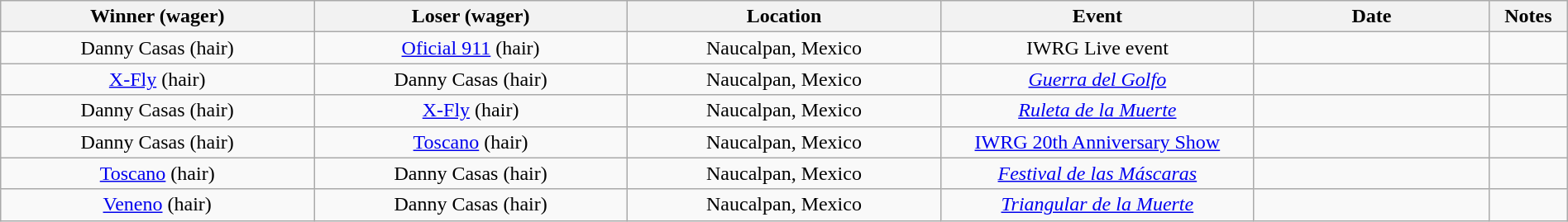<table class="wikitable sortable" width=100%  style="text-align: center">
<tr>
<th width=20% scope="col">Winner (wager)</th>
<th width=20% scope="col">Loser (wager)</th>
<th width=20% scope="col">Location</th>
<th width=20% scope="col">Event</th>
<th width=15% scope="col">Date</th>
<th class="unsortable" width=5% scope="col">Notes</th>
</tr>
<tr>
<td>Danny Casas (hair)</td>
<td><a href='#'>Oficial 911</a> (hair)</td>
<td>Naucalpan, Mexico</td>
<td>IWRG Live event</td>
<td></td>
<td></td>
</tr>
<tr>
<td><a href='#'>X-Fly</a> (hair)</td>
<td>Danny Casas (hair)</td>
<td>Naucalpan, Mexico</td>
<td><em><a href='#'>Guerra del Golfo</a></em></td>
<td></td>
<td></td>
</tr>
<tr>
<td>Danny Casas (hair)</td>
<td><a href='#'>X-Fly</a> (hair)</td>
<td>Naucalpan, Mexico</td>
<td><em><a href='#'>Ruleta de la Muerte</a></em></td>
<td></td>
<td></td>
</tr>
<tr>
<td>Danny Casas (hair)</td>
<td><a href='#'>Toscano</a> (hair)</td>
<td>Naucalpan, Mexico</td>
<td><a href='#'>IWRG 20th Anniversary Show</a></td>
<td></td>
<td></td>
</tr>
<tr>
<td><a href='#'>Toscano</a> (hair)</td>
<td>Danny Casas (hair)</td>
<td>Naucalpan, Mexico</td>
<td><em><a href='#'>Festival de las Máscaras</a></em></td>
<td></td>
<td></td>
</tr>
<tr>
<td><a href='#'>Veneno</a> (hair)</td>
<td>Danny Casas (hair)</td>
<td>Naucalpan, Mexico</td>
<td><em><a href='#'>Triangular de la Muerte</a></em></td>
<td></td>
<td></td>
</tr>
</table>
